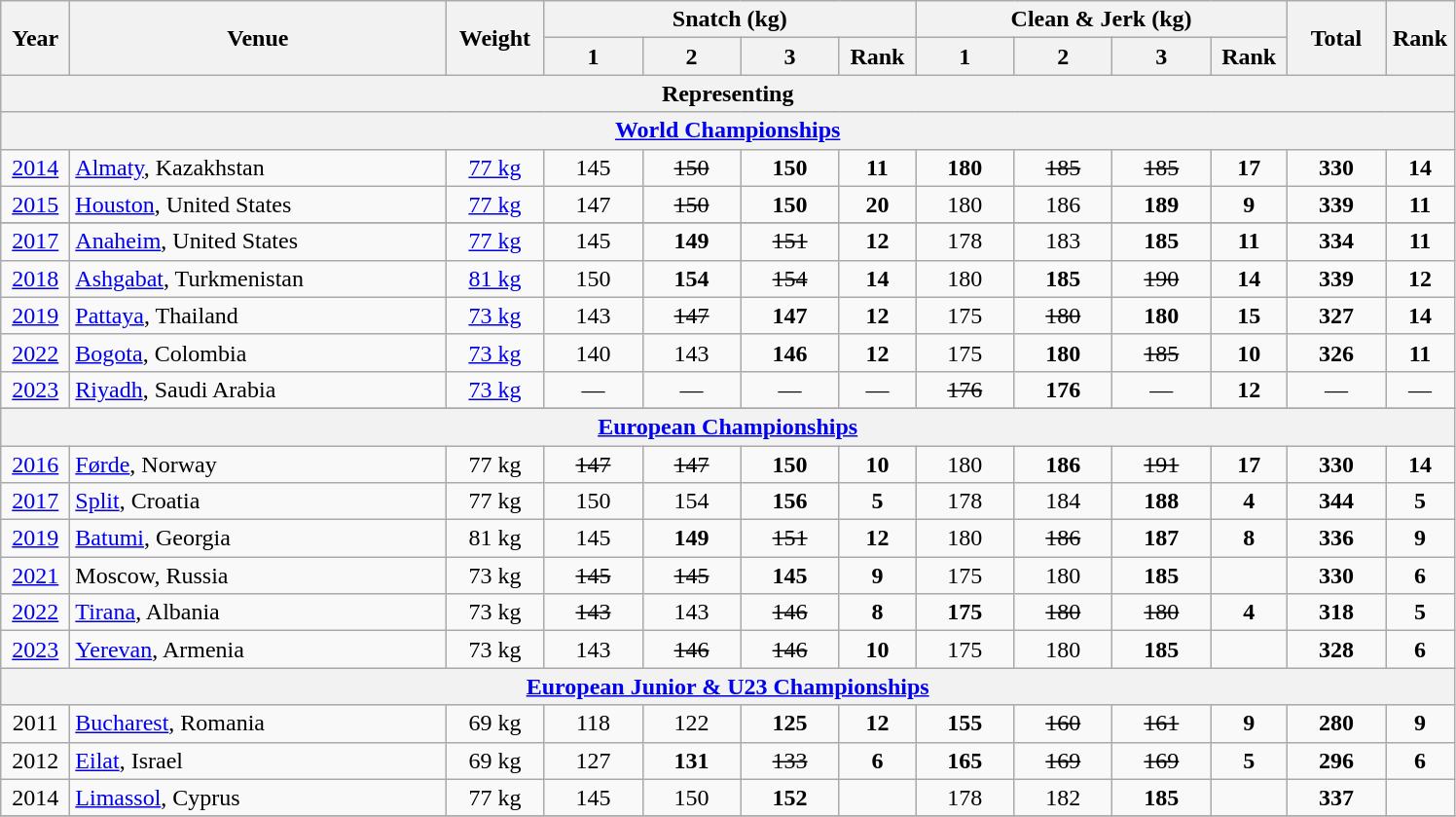<table class="wikitable" style="text-align:center;">
<tr>
<th rowspan=2 width=40>Year</th>
<th rowspan=2 width=250>Venue</th>
<th rowspan=2 width=60>Weight</th>
<th colspan=4>Snatch (kg)</th>
<th colspan=4>Clean & Jerk (kg)</th>
<th rowspan=2 width=60>Total</th>
<th rowspan=2 width=40>Rank</th>
</tr>
<tr>
<th width=60>1</th>
<th width=60>2</th>
<th width=60>3</th>
<th width=45>Rank</th>
<th width=60>1</th>
<th width=60>2</th>
<th width=60>3</th>
<th width=45>Rank</th>
</tr>
<tr>
<th colspan=13>Representing </th>
</tr>
<tr>
<th colspan=13><a href='#'>World Championships</a></th>
</tr>
<tr>
<td><a href='#'>2014</a></td>
<td align=left> <a href='#'>Almaty</a>, Kazakhstan</td>
<td><a href='#'>77 kg</a></td>
<td>145</td>
<td><s>150</s></td>
<td><strong>150</strong></td>
<td><strong>11</strong></td>
<td><strong>180</strong></td>
<td><s>185</s></td>
<td><s>185</s></td>
<td><strong>17</strong></td>
<td><strong>330</strong></td>
<td><strong>14</strong></td>
</tr>
<tr>
<td><a href='#'>2015</a></td>
<td align=left> <a href='#'>Houston</a>, United States</td>
<td><a href='#'>77 kg</a></td>
<td>147</td>
<td><s>150</s></td>
<td><strong>150</strong></td>
<td><strong>20</strong></td>
<td>180</td>
<td>186</td>
<td><strong>189</strong></td>
<td><strong>9</strong></td>
<td><strong>339</strong></td>
<td><strong>11</strong></td>
</tr>
<tr>
</tr>
<tr>
<td><a href='#'>2017</a></td>
<td align=left> <a href='#'>Anaheim</a>, United States</td>
<td><a href='#'>77 kg</a></td>
<td>145</td>
<td><strong>149</strong></td>
<td><s>151</s></td>
<td><strong>12</strong></td>
<td>178</td>
<td>183</td>
<td><strong>185</strong></td>
<td><strong>11</strong></td>
<td><strong>334</strong></td>
<td><strong>11</strong></td>
</tr>
<tr>
<td><a href='#'>2018</a></td>
<td align=left> <a href='#'>Ashgabat</a>, Turkmenistan</td>
<td><a href='#'>81 kg</a></td>
<td>150</td>
<td><strong>154</strong></td>
<td><s>154</s></td>
<td><strong>14</strong></td>
<td>180</td>
<td><strong>185</strong></td>
<td><s>190</s></td>
<td><strong>14</strong></td>
<td><strong>339</strong></td>
<td><strong>12</strong></td>
</tr>
<tr>
<td><a href='#'>2019</a></td>
<td align=left> <a href='#'>Pattaya</a>, Thailand</td>
<td><a href='#'>73 kg</a></td>
<td>143</td>
<td><s>147</s></td>
<td><strong>147</strong></td>
<td><strong>12</strong></td>
<td>175</td>
<td><s>180</s></td>
<td><strong>180</strong></td>
<td><strong>15</strong></td>
<td><strong>327</strong></td>
<td><strong>14</strong></td>
</tr>
<tr>
<td><a href='#'>2022</a></td>
<td align=left> <a href='#'>Bogota</a>, Colombia</td>
<td><a href='#'>73 kg</a></td>
<td>140</td>
<td>143</td>
<td><strong>146</strong></td>
<td><strong>12</strong></td>
<td>175</td>
<td><strong>180</strong></td>
<td><s>185</s></td>
<td><strong>10</strong></td>
<td><strong>326</strong></td>
<td><strong>11</strong></td>
</tr>
<tr>
<td><a href='#'>2023</a></td>
<td align=left> <a href='#'>Riyadh</a>, Saudi Arabia</td>
<td><a href='#'>73 kg</a></td>
<td>—</td>
<td>—</td>
<td>—</td>
<td>—</td>
<td><s>176</s></td>
<td><strong>176</strong></td>
<td>—</td>
<td><strong>12</strong></td>
<td>—</td>
<td>—</td>
</tr>
<tr>
</tr>
<tr>
<th colspan=13><a href='#'>European Championships</a></th>
</tr>
<tr>
<td><a href='#'>2016</a></td>
<td align=left> <a href='#'>Førde</a>, Norway</td>
<td>77 kg</td>
<td><s>147</s></td>
<td><s>147</s></td>
<td><strong>150</strong></td>
<td><strong>10</strong></td>
<td>180</td>
<td><strong>186</strong></td>
<td><s>191</s></td>
<td><strong>17</strong></td>
<td><strong>330</strong></td>
<td><strong>14</strong></td>
</tr>
<tr>
<td><a href='#'>2017</a></td>
<td align=left> <a href='#'>Split</a>, Croatia</td>
<td>77 kg</td>
<td>150</td>
<td>154</td>
<td><strong>156</strong></td>
<td><strong>5</strong></td>
<td>178</td>
<td>184</td>
<td><strong>188</strong></td>
<td><strong>4</strong></td>
<td><strong>344</strong></td>
<td><strong>5</strong></td>
</tr>
<tr>
<td><a href='#'>2019</a></td>
<td align=left> <a href='#'>Batumi</a>, Georgia</td>
<td>81 kg</td>
<td>145</td>
<td><strong>149</strong></td>
<td><s>151</s></td>
<td><strong>12</strong></td>
<td>180</td>
<td><s>186</s></td>
<td><strong>187</strong></td>
<td><strong>8</strong></td>
<td><strong>336</strong></td>
<td><strong>9</strong></td>
</tr>
<tr>
<td><a href='#'>2021</a></td>
<td align=left> Moscow, Russia</td>
<td>73 kg</td>
<td><s>145</s></td>
<td><s>145</s></td>
<td><strong>145</strong></td>
<td><strong>9</strong></td>
<td>175</td>
<td>180</td>
<td><strong>185</strong></td>
<td></td>
<td><strong>330</strong></td>
<td><strong>6</strong></td>
</tr>
<tr>
<td><a href='#'>2022</a></td>
<td align=left> <a href='#'>Tirana</a>, Albania</td>
<td>73 kg</td>
<td><s>143</s></td>
<td>143</td>
<td><s>146</s></td>
<td><strong>8</strong></td>
<td><strong>175</strong></td>
<td><s>180</s></td>
<td><s>180</s></td>
<td><strong>4</strong></td>
<td><strong>318</strong></td>
<td><strong>5</strong></td>
</tr>
<tr>
<td><a href='#'>2023</a></td>
<td align=left> <a href='#'>Yerevan</a>, Armenia</td>
<td>73 kg</td>
<td>143</td>
<td><s>146</s></td>
<td><s>146</s></td>
<td><strong>10</strong></td>
<td>175</td>
<td>180</td>
<td><strong>185</strong></td>
<td></td>
<td><strong>328</strong></td>
<td><strong>6</strong></td>
</tr>
<tr>
<th colspan=13><a href='#'>European Junior & U23 Championships</a></th>
</tr>
<tr>
<td>2011</td>
<td align=left> <a href='#'>Bucharest</a>, Romania</td>
<td>69 kg</td>
<td>118</td>
<td>122</td>
<td><strong>125</strong></td>
<td><strong>12</strong></td>
<td><strong>155</strong></td>
<td><s>160</s></td>
<td><s>161</s></td>
<td><strong>9</strong></td>
<td><strong>280</strong></td>
<td><strong>9</strong></td>
</tr>
<tr>
<td>2012</td>
<td align=left> <a href='#'>Eilat</a>, Israel</td>
<td>69 kg</td>
<td>127</td>
<td><strong>131</strong></td>
<td><s>133</s></td>
<td><strong>6</strong></td>
<td><strong>165</strong></td>
<td><s>169</s></td>
<td><s>169</s></td>
<td><strong>5</strong></td>
<td><strong>296</strong></td>
<td><strong>6</strong></td>
</tr>
<tr>
<td>2014</td>
<td align=left> <a href='#'>Limassol</a>, Cyprus</td>
<td>77 kg</td>
<td>145</td>
<td>150</td>
<td><strong>152</strong></td>
<td></td>
<td>178</td>
<td>182</td>
<td><strong>185</strong></td>
<td></td>
<td><strong>337</strong></td>
<td></td>
</tr>
<tr>
</tr>
</table>
